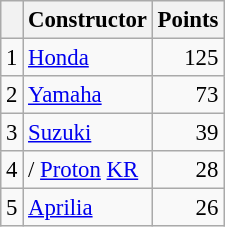<table class="wikitable" style="font-size: 95%;">
<tr>
<th></th>
<th>Constructor</th>
<th>Points</th>
</tr>
<tr>
<td align=center>1</td>
<td> <a href='#'>Honda</a></td>
<td align=right>125</td>
</tr>
<tr>
<td align=center>2</td>
<td> <a href='#'>Yamaha</a></td>
<td align=right>73</td>
</tr>
<tr>
<td align=center>3</td>
<td> <a href='#'>Suzuki</a></td>
<td align=right>39</td>
</tr>
<tr>
<td align=center>4</td>
<td>/ <a href='#'>Proton</a> <a href='#'>KR</a></td>
<td align=right>28</td>
</tr>
<tr>
<td align=center>5</td>
<td> <a href='#'>Aprilia</a></td>
<td align=right>26</td>
</tr>
</table>
